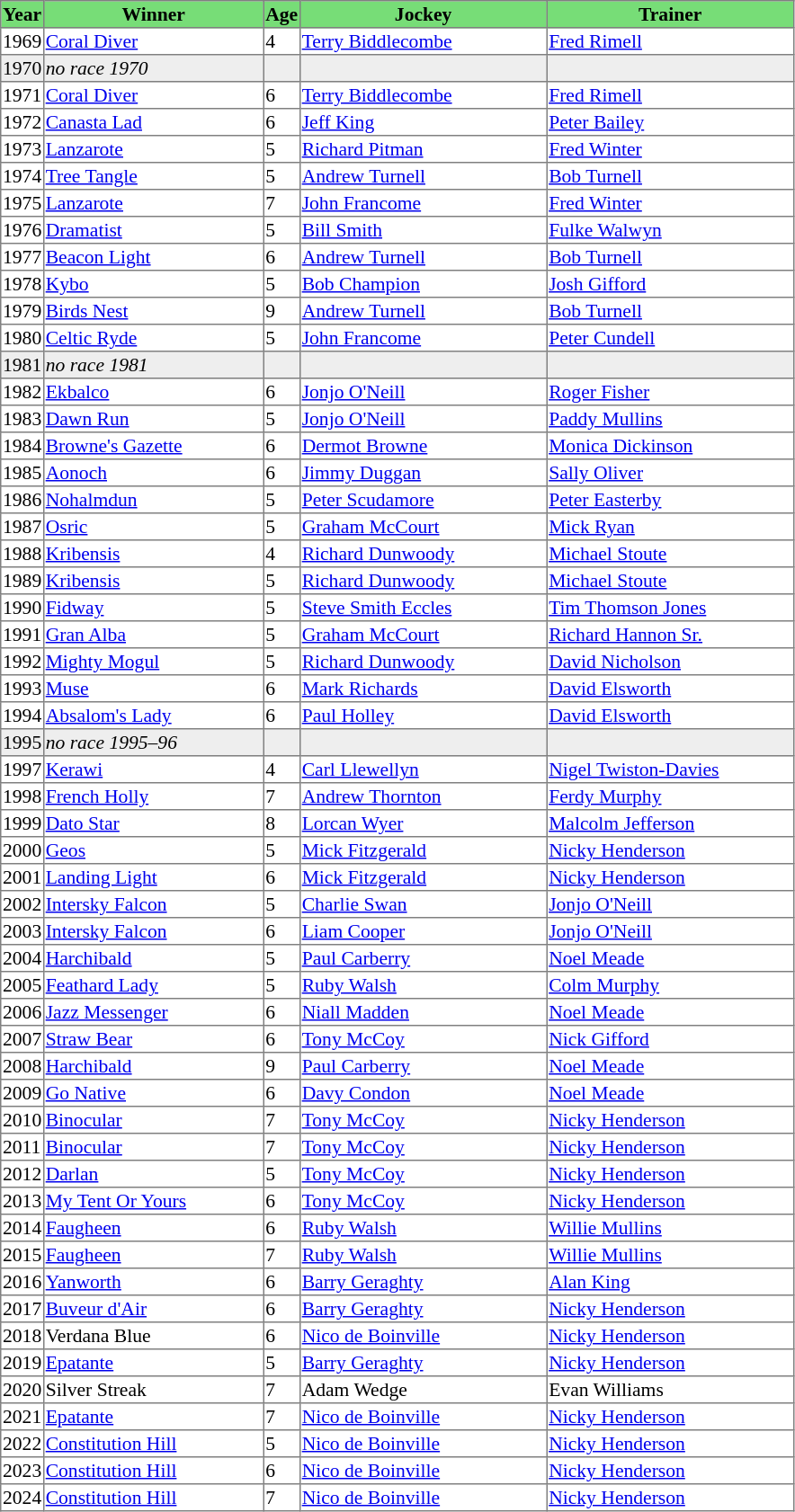<table class = "sortable" | border="1" style="border-collapse: collapse; font-size:90%">
<tr bgcolor="#77dd77" align="center">
<th>Year</th>
<th>Winner</th>
<th>Age</th>
<th>Jockey</th>
<th>Trainer</th>
</tr>
<tr>
<td>1969</td>
<td width=160px><a href='#'>Coral Diver</a></td>
<td>4</td>
<td width=180px><a href='#'>Terry Biddlecombe</a></td>
<td width=180px><a href='#'>Fred Rimell</a></td>
</tr>
<tr bgcolor="#eeeeee">
<td><span>1970</span></td>
<td><em>no race 1970</em> </td>
<td></td>
<td></td>
<td></td>
</tr>
<tr>
<td>1971</td>
<td><a href='#'>Coral Diver</a></td>
<td>6</td>
<td><a href='#'>Terry Biddlecombe</a></td>
<td><a href='#'>Fred Rimell</a></td>
</tr>
<tr>
<td>1972</td>
<td><a href='#'>Canasta Lad</a></td>
<td>6</td>
<td><a href='#'>Jeff King</a></td>
<td><a href='#'>Peter Bailey</a></td>
</tr>
<tr>
<td>1973</td>
<td><a href='#'>Lanzarote</a></td>
<td>5</td>
<td><a href='#'>Richard Pitman</a></td>
<td><a href='#'>Fred Winter</a></td>
</tr>
<tr>
<td>1974</td>
<td><a href='#'>Tree Tangle</a></td>
<td>5</td>
<td><a href='#'>Andrew Turnell</a></td>
<td><a href='#'>Bob Turnell</a></td>
</tr>
<tr>
<td>1975</td>
<td><a href='#'>Lanzarote</a></td>
<td>7</td>
<td><a href='#'>John Francome</a></td>
<td><a href='#'>Fred Winter</a></td>
</tr>
<tr>
<td>1976</td>
<td><a href='#'>Dramatist</a></td>
<td>5</td>
<td><a href='#'>Bill Smith</a></td>
<td><a href='#'>Fulke Walwyn</a></td>
</tr>
<tr>
<td>1977</td>
<td><a href='#'>Beacon Light</a></td>
<td>6</td>
<td><a href='#'>Andrew Turnell</a></td>
<td><a href='#'>Bob Turnell</a></td>
</tr>
<tr>
<td>1978</td>
<td><a href='#'>Kybo</a></td>
<td>5</td>
<td><a href='#'>Bob Champion</a></td>
<td><a href='#'>Josh Gifford</a></td>
</tr>
<tr>
<td>1979</td>
<td><a href='#'>Birds Nest</a> </td>
<td>9</td>
<td><a href='#'>Andrew Turnell</a></td>
<td><a href='#'>Bob Turnell</a></td>
</tr>
<tr>
<td>1980</td>
<td><a href='#'>Celtic Ryde</a></td>
<td>5</td>
<td><a href='#'>John Francome</a></td>
<td><a href='#'>Peter Cundell</a></td>
</tr>
<tr bgcolor="#eeeeee">
<td><span>1981</span></td>
<td><em>no race 1981</em> </td>
<td></td>
<td></td>
<td></td>
</tr>
<tr>
<td>1982</td>
<td><a href='#'>Ekbalco</a></td>
<td>6</td>
<td><a href='#'>Jonjo O'Neill</a></td>
<td><a href='#'>Roger Fisher</a></td>
</tr>
<tr>
<td>1983</td>
<td><a href='#'>Dawn Run</a></td>
<td>5</td>
<td><a href='#'>Jonjo O'Neill</a></td>
<td><a href='#'>Paddy Mullins</a></td>
</tr>
<tr>
<td>1984</td>
<td><a href='#'>Browne's Gazette</a></td>
<td>6</td>
<td><a href='#'>Dermot Browne</a></td>
<td><a href='#'>Monica Dickinson</a></td>
</tr>
<tr>
<td>1985</td>
<td><a href='#'>Aonoch</a></td>
<td>6</td>
<td><a href='#'>Jimmy Duggan</a></td>
<td><a href='#'>Sally Oliver</a></td>
</tr>
<tr>
<td>1986</td>
<td><a href='#'>Nohalmdun</a></td>
<td>5</td>
<td><a href='#'>Peter Scudamore</a></td>
<td><a href='#'>Peter Easterby</a></td>
</tr>
<tr>
<td>1987</td>
<td><a href='#'>Osric</a></td>
<td>5</td>
<td><a href='#'>Graham McCourt</a></td>
<td><a href='#'>Mick Ryan</a></td>
</tr>
<tr>
<td>1988</td>
<td><a href='#'>Kribensis</a></td>
<td>4</td>
<td><a href='#'>Richard Dunwoody</a></td>
<td><a href='#'>Michael Stoute</a></td>
</tr>
<tr>
<td>1989</td>
<td><a href='#'>Kribensis</a></td>
<td>5</td>
<td><a href='#'>Richard Dunwoody</a></td>
<td><a href='#'>Michael Stoute</a></td>
</tr>
<tr>
<td>1990</td>
<td><a href='#'>Fidway</a></td>
<td>5</td>
<td><a href='#'>Steve Smith Eccles</a></td>
<td><a href='#'>Tim Thomson Jones</a></td>
</tr>
<tr>
<td>1991</td>
<td><a href='#'>Gran Alba</a></td>
<td>5</td>
<td><a href='#'>Graham McCourt</a></td>
<td><a href='#'>Richard Hannon Sr.</a></td>
</tr>
<tr>
<td>1992</td>
<td><a href='#'>Mighty Mogul</a></td>
<td>5</td>
<td><a href='#'>Richard Dunwoody</a></td>
<td><a href='#'>David Nicholson</a></td>
</tr>
<tr>
<td>1993</td>
<td><a href='#'>Muse</a></td>
<td>6</td>
<td><a href='#'>Mark Richards</a></td>
<td><a href='#'>David Elsworth</a></td>
</tr>
<tr>
<td>1994</td>
<td><a href='#'>Absalom's Lady</a></td>
<td>6</td>
<td><a href='#'>Paul Holley</a></td>
<td><a href='#'>David Elsworth</a></td>
</tr>
<tr bgcolor="#eeeeee">
<td><span>1995</span></td>
<td><em>no race 1995–96</em> </td>
<td></td>
<td></td>
<td></td>
</tr>
<tr>
<td>1997</td>
<td><a href='#'>Kerawi</a></td>
<td>4</td>
<td><a href='#'>Carl Llewellyn</a></td>
<td><a href='#'>Nigel Twiston-Davies</a></td>
</tr>
<tr>
<td>1998</td>
<td><a href='#'>French Holly</a></td>
<td>7</td>
<td><a href='#'>Andrew Thornton</a></td>
<td><a href='#'>Ferdy Murphy</a></td>
</tr>
<tr>
<td>1999</td>
<td><a href='#'>Dato Star</a></td>
<td>8</td>
<td><a href='#'>Lorcan Wyer</a></td>
<td><a href='#'>Malcolm Jefferson</a></td>
</tr>
<tr>
<td>2000</td>
<td><a href='#'>Geos</a></td>
<td>5</td>
<td><a href='#'>Mick Fitzgerald</a></td>
<td><a href='#'>Nicky Henderson</a></td>
</tr>
<tr>
<td>2001</td>
<td><a href='#'>Landing Light</a></td>
<td>6</td>
<td><a href='#'>Mick Fitzgerald</a></td>
<td><a href='#'>Nicky Henderson</a></td>
</tr>
<tr>
<td>2002</td>
<td><a href='#'>Intersky Falcon</a></td>
<td>5</td>
<td><a href='#'>Charlie Swan</a></td>
<td><a href='#'>Jonjo O'Neill</a></td>
</tr>
<tr>
<td>2003</td>
<td><a href='#'>Intersky Falcon</a></td>
<td>6</td>
<td><a href='#'>Liam Cooper</a></td>
<td><a href='#'>Jonjo O'Neill</a></td>
</tr>
<tr>
<td>2004</td>
<td><a href='#'>Harchibald</a></td>
<td>5</td>
<td><a href='#'>Paul Carberry</a></td>
<td><a href='#'>Noel Meade</a></td>
</tr>
<tr>
<td>2005</td>
<td><a href='#'>Feathard Lady</a> </td>
<td>5</td>
<td><a href='#'>Ruby Walsh</a></td>
<td><a href='#'>Colm Murphy</a></td>
</tr>
<tr>
<td>2006</td>
<td><a href='#'>Jazz Messenger</a></td>
<td>6</td>
<td><a href='#'>Niall Madden</a></td>
<td><a href='#'>Noel Meade</a></td>
</tr>
<tr>
<td>2007</td>
<td><a href='#'>Straw Bear</a></td>
<td>6</td>
<td><a href='#'>Tony McCoy</a></td>
<td><a href='#'>Nick Gifford</a></td>
</tr>
<tr>
<td>2008</td>
<td><a href='#'>Harchibald</a></td>
<td>9</td>
<td><a href='#'>Paul Carberry</a></td>
<td><a href='#'>Noel Meade</a></td>
</tr>
<tr>
<td>2009</td>
<td><a href='#'>Go Native</a></td>
<td>6</td>
<td><a href='#'>Davy Condon</a></td>
<td><a href='#'>Noel Meade</a></td>
</tr>
<tr>
<td>2010</td>
<td><a href='#'>Binocular</a> </td>
<td>7</td>
<td><a href='#'>Tony McCoy</a></td>
<td><a href='#'>Nicky Henderson</a></td>
</tr>
<tr>
<td>2011</td>
<td><a href='#'>Binocular</a></td>
<td>7</td>
<td><a href='#'>Tony McCoy</a></td>
<td><a href='#'>Nicky Henderson</a></td>
</tr>
<tr>
<td>2012</td>
<td><a href='#'>Darlan</a></td>
<td>5</td>
<td><a href='#'>Tony McCoy</a></td>
<td><a href='#'>Nicky Henderson</a></td>
</tr>
<tr>
<td>2013</td>
<td><a href='#'>My Tent Or Yours</a></td>
<td>6</td>
<td><a href='#'>Tony McCoy</a></td>
<td><a href='#'>Nicky Henderson</a></td>
</tr>
<tr>
<td>2014</td>
<td><a href='#'>Faugheen</a></td>
<td>6</td>
<td><a href='#'>Ruby Walsh</a></td>
<td><a href='#'>Willie Mullins</a></td>
</tr>
<tr>
<td>2015</td>
<td><a href='#'>Faugheen</a></td>
<td>7</td>
<td><a href='#'>Ruby Walsh</a></td>
<td><a href='#'>Willie Mullins</a></td>
</tr>
<tr>
<td>2016</td>
<td><a href='#'>Yanworth</a></td>
<td>6</td>
<td><a href='#'>Barry Geraghty</a></td>
<td><a href='#'>Alan King</a></td>
</tr>
<tr>
<td>2017</td>
<td><a href='#'>Buveur d'Air</a></td>
<td>6</td>
<td><a href='#'>Barry Geraghty</a></td>
<td><a href='#'>Nicky Henderson</a></td>
</tr>
<tr>
<td>2018</td>
<td>Verdana Blue</td>
<td>6</td>
<td><a href='#'>Nico de Boinville</a></td>
<td><a href='#'>Nicky Henderson</a></td>
</tr>
<tr>
<td>2019</td>
<td><a href='#'>Epatante</a></td>
<td>5</td>
<td><a href='#'>Barry Geraghty</a></td>
<td><a href='#'>Nicky Henderson</a></td>
</tr>
<tr>
<td>2020</td>
<td>Silver Streak</td>
<td>7</td>
<td>Adam Wedge</td>
<td>Evan Williams</td>
</tr>
<tr>
<td>2021</td>
<td><a href='#'>Epatante</a></td>
<td>7</td>
<td><a href='#'>Nico de Boinville</a></td>
<td><a href='#'>Nicky Henderson</a></td>
</tr>
<tr>
<td>2022</td>
<td><a href='#'>Constitution Hill</a></td>
<td>5</td>
<td><a href='#'>Nico de Boinville</a></td>
<td><a href='#'>Nicky Henderson</a></td>
</tr>
<tr>
<td>2023</td>
<td><a href='#'>Constitution Hill</a></td>
<td>6</td>
<td><a href='#'>Nico de Boinville</a></td>
<td><a href='#'>Nicky Henderson</a></td>
</tr>
<tr>
<td>2024</td>
<td><a href='#'>Constitution Hill</a></td>
<td>7</td>
<td><a href='#'>Nico de Boinville</a></td>
<td><a href='#'>Nicky Henderson</a></td>
</tr>
</table>
